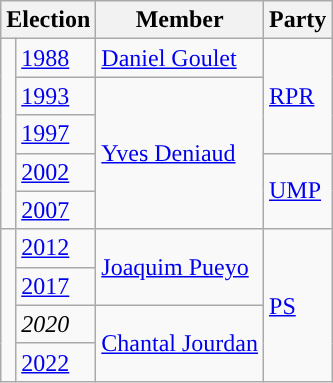<table class="wikitable">
<tr>
<th colspan=2>Election</th>
<th>Member</th>
<th>Party</th>
</tr>
<tr>
<td rowspan="5" style="background-color: "></td>
<td><a href='#'>1988</a></td>
<td><a href='#'>Daniel Goulet</a></td>
<td rowspan="3"><a href='#'>RPR</a></td>
</tr>
<tr>
<td><a href='#'>1993</a></td>
<td rowspan="4"><a href='#'>Yves Deniaud</a></td>
</tr>
<tr>
<td><a href='#'>1997</a></td>
</tr>
<tr>
<td><a href='#'>2002</a></td>
<td rowspan="2"><a href='#'>UMP</a></td>
</tr>
<tr>
<td><a href='#'>2007</a></td>
</tr>
<tr>
<td rowspan="4" style="background-color: "></td>
<td><a href='#'>2012</a></td>
<td rowspan="2"><a href='#'>Joaquim Pueyo</a></td>
<td rowspan="4"><a href='#'>PS</a></td>
</tr>
<tr>
<td><a href='#'>2017</a></td>
</tr>
<tr>
<td><em>2020</em></td>
<td rowspan="2"><a href='#'>Chantal Jourdan</a></td>
</tr>
<tr>
<td><a href='#'>2022</a></td>
</tr>
</table>
